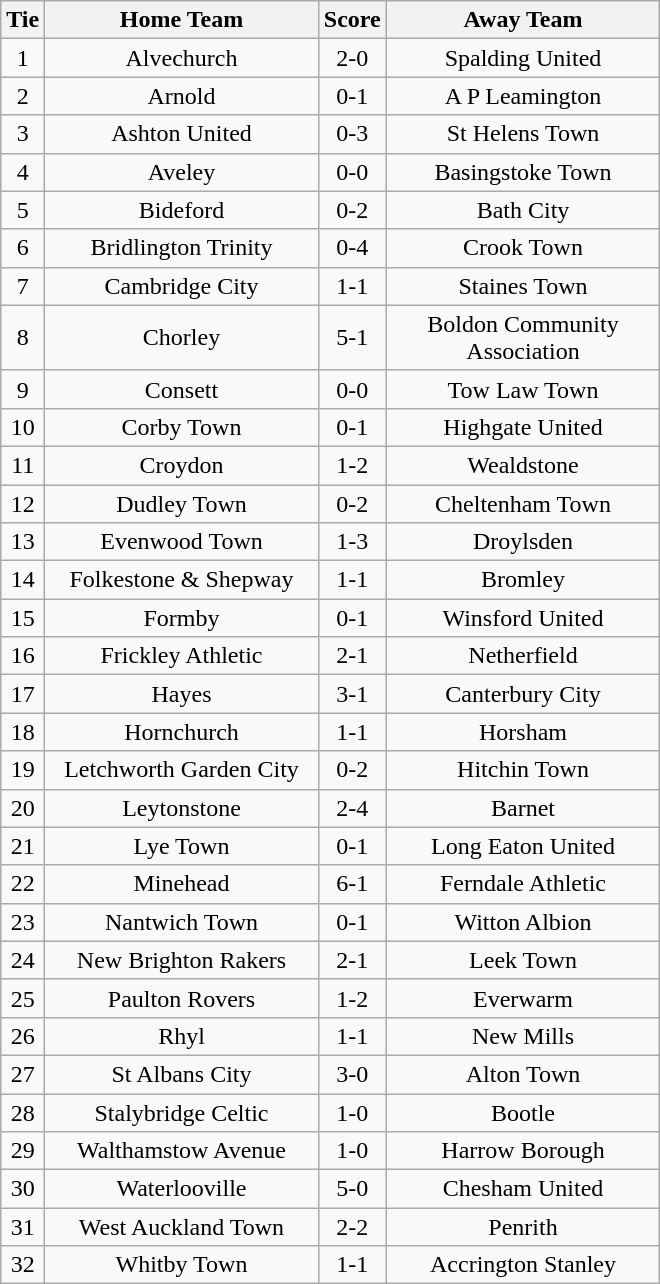<table class="wikitable" style="text-align:center;">
<tr>
<th width=20>Tie</th>
<th width=175>Home Team</th>
<th width=20>Score</th>
<th width=175>Away Team</th>
</tr>
<tr>
<td>1</td>
<td>Alvechurch</td>
<td>2-0</td>
<td>Spalding United</td>
</tr>
<tr>
<td>2</td>
<td>Arnold</td>
<td>0-1</td>
<td>A P Leamington</td>
</tr>
<tr>
<td>3</td>
<td>Ashton United</td>
<td>0-3</td>
<td>St Helens Town</td>
</tr>
<tr>
<td>4</td>
<td>Aveley</td>
<td>0-0</td>
<td>Basingstoke Town</td>
</tr>
<tr>
<td>5</td>
<td>Bideford</td>
<td>0-2</td>
<td>Bath City</td>
</tr>
<tr>
<td>6</td>
<td>Bridlington Trinity</td>
<td>0-4</td>
<td>Crook Town</td>
</tr>
<tr>
<td>7</td>
<td>Cambridge City</td>
<td>1-1</td>
<td>Staines Town</td>
</tr>
<tr>
<td>8</td>
<td>Chorley</td>
<td>5-1</td>
<td>Boldon Community Association</td>
</tr>
<tr>
<td>9</td>
<td>Consett</td>
<td>0-0</td>
<td>Tow Law Town</td>
</tr>
<tr>
<td>10</td>
<td>Corby Town</td>
<td>0-1</td>
<td>Highgate United</td>
</tr>
<tr>
<td>11</td>
<td>Croydon</td>
<td>1-2</td>
<td>Wealdstone</td>
</tr>
<tr>
<td>12</td>
<td>Dudley Town</td>
<td>0-2</td>
<td>Cheltenham Town</td>
</tr>
<tr>
<td>13</td>
<td>Evenwood Town</td>
<td>1-3</td>
<td>Droylsden</td>
</tr>
<tr>
<td>14</td>
<td>Folkestone & Shepway</td>
<td>1-1</td>
<td>Bromley</td>
</tr>
<tr>
<td>15</td>
<td>Formby</td>
<td>0-1</td>
<td>Winsford United</td>
</tr>
<tr>
<td>16</td>
<td>Frickley Athletic</td>
<td>2-1</td>
<td>Netherfield</td>
</tr>
<tr>
<td>17</td>
<td>Hayes</td>
<td>3-1</td>
<td>Canterbury City</td>
</tr>
<tr>
<td>18</td>
<td>Hornchurch</td>
<td>1-1</td>
<td>Horsham</td>
</tr>
<tr>
<td>19</td>
<td>Letchworth Garden City</td>
<td>0-2</td>
<td>Hitchin Town</td>
</tr>
<tr>
<td>20</td>
<td>Leytonstone</td>
<td>2-4</td>
<td>Barnet</td>
</tr>
<tr>
<td>21</td>
<td>Lye Town</td>
<td>0-1</td>
<td>Long Eaton United</td>
</tr>
<tr>
<td>22</td>
<td>Minehead</td>
<td>6-1</td>
<td>Ferndale Athletic</td>
</tr>
<tr>
<td>23</td>
<td>Nantwich Town</td>
<td>0-1</td>
<td>Witton Albion</td>
</tr>
<tr>
<td>24</td>
<td>New Brighton Rakers</td>
<td>2-1</td>
<td>Leek Town</td>
</tr>
<tr>
<td>25</td>
<td>Paulton Rovers</td>
<td>1-2</td>
<td>Everwarm</td>
</tr>
<tr>
<td>26</td>
<td>Rhyl</td>
<td>1-1</td>
<td>New Mills</td>
</tr>
<tr>
<td>27</td>
<td>St Albans City</td>
<td>3-0</td>
<td>Alton Town</td>
</tr>
<tr>
<td>28</td>
<td>Stalybridge Celtic</td>
<td>1-0</td>
<td>Bootle</td>
</tr>
<tr>
<td>29</td>
<td>Walthamstow Avenue</td>
<td>1-0</td>
<td>Harrow Borough</td>
</tr>
<tr>
<td>30</td>
<td>Waterlooville</td>
<td>5-0</td>
<td>Chesham United</td>
</tr>
<tr>
<td>31</td>
<td>West Auckland Town</td>
<td>2-2</td>
<td>Penrith</td>
</tr>
<tr>
<td>32</td>
<td>Whitby Town</td>
<td>1-1</td>
<td>Accrington Stanley</td>
</tr>
</table>
